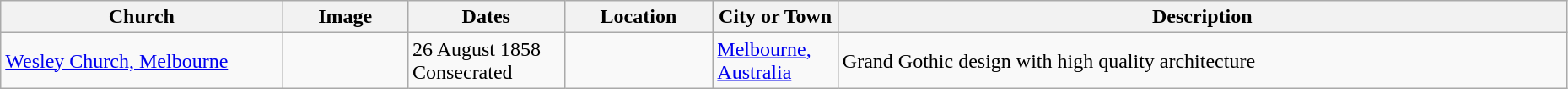<table class="wikitable sortable" style="width:98%">
<tr>
<th style="width:18%;"><strong>Church</strong></th>
<th style="width:8%;" class="unsortable"><strong>Image</strong></th>
<th style="width:10%;"><strong>Dates</strong></th>
<th><strong>Location</strong></th>
<th style="width:8%;"><strong>City or Town</strong></th>
<th class="unsortable"><strong>Description</strong></th>
</tr>
<tr>
<td><a href='#'>Wesley Church, Melbourne</a></td>
<td></td>
<td>26 August 1858 Consecrated</td>
<td><small></small></td>
<td><a href='#'>Melbourne, Australia</a></td>
<td>Grand Gothic design with high quality architecture</td>
</tr>
</table>
